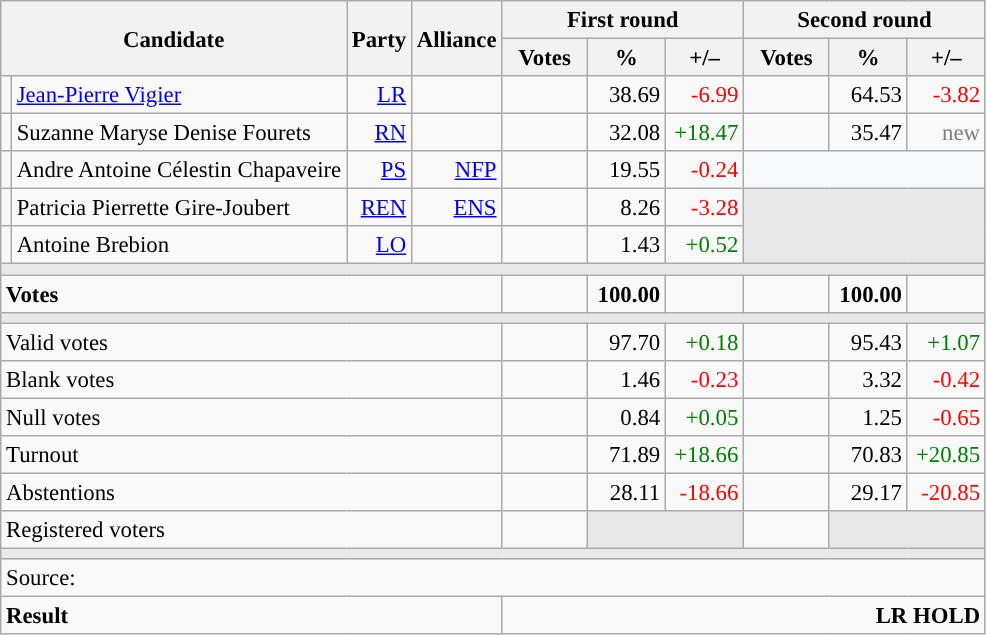<table class="wikitable" style="text-align:right;font-size:95%;">
<tr>
<th rowspan="2" colspan="2">Candidate</th>
<th colspan="1" rowspan="2">Party</th>
<th colspan="1" rowspan="2">Alliance</th>
<th colspan="3">First round</th>
<th colspan="3">Second round</th>
</tr>
<tr>
<th style="width:50px;">Votes</th>
<th style="width:45px;">%</th>
<th style="width:45px;">+/–</th>
<th style="width:50px;">Votes</th>
<th style="width:45px;">%</th>
<th style="width:45px;">+/–</th>
</tr>
<tr>
<td style="color:inherit;background:"></td>
<td style="text-align:left;"><a href='#'>Jean-Pierre Vigier</a></td>
<td><a href='#'>LR</a></td>
<td></td>
<td></td>
<td>38.69</td>
<td style="color:red;">-6.99</td>
<td></td>
<td>64.53</td>
<td style="color:red;">-3.82</td>
</tr>
<tr>
<td style="color:inherit;background:"></td>
<td style="text-align:left;">Suzanne Maryse Denise Fourets</td>
<td><a href='#'>RN</a></td>
<td></td>
<td></td>
<td>32.08</td>
<td style="color:green;">+18.47</td>
<td></td>
<td>35.47</td>
<td style="color:grey;">new</td>
</tr>
<tr>
<td style="color:inherit;background:"></td>
<td style="text-align:left;">Andre Antoine Célestin Chapaveire</td>
<td><a href='#'>PS</a></td>
<td><a href='#'>NFP</a></td>
<td></td>
<td>19.55</td>
<td style="color:red;">-0.24</td>
<td colspan="3" style="background:#F8F9FA;"></td>
</tr>
<tr>
<td style="color:inherit;background:"></td>
<td style="text-align:left;">Patricia Pierrette Gire-Joubert</td>
<td><a href='#'>REN</a></td>
<td><a href='#'>ENS</a></td>
<td></td>
<td>8.26</td>
<td style="color:red;">-3.28</td>
<td colspan="3" rowspan="2" style="background:#E9E9E9;"></td>
</tr>
<tr>
<td style="color:inherit;background:"></td>
<td style="text-align:left;">Antoine Brebion</td>
<td><a href='#'>LO</a></td>
<td></td>
<td></td>
<td>1.43</td>
<td style="color:green;">+0.52</td>
</tr>
<tr>
<td colspan="10" style="background:#E9E9E9;"></td>
</tr>
<tr style="font-weight:bold;">
<td colspan="4" style="text-align:left;">Votes</td>
<td></td>
<td>100.00</td>
<td></td>
<td></td>
<td>100.00</td>
<td></td>
</tr>
<tr>
<td colspan="10" style="background:#E9E9E9;"></td>
</tr>
<tr>
<td colspan="4" style="text-align:left;">Valid votes</td>
<td></td>
<td>97.70</td>
<td style="color:green;">+0.18</td>
<td></td>
<td>95.43</td>
<td style="color:green;">+1.07</td>
</tr>
<tr>
<td colspan="4" style="text-align:left;">Blank votes</td>
<td></td>
<td>1.46</td>
<td style="color:red;">-0.23</td>
<td></td>
<td>3.32</td>
<td style="color:red;">-0.42</td>
</tr>
<tr>
<td colspan="4" style="text-align:left;">Null votes</td>
<td></td>
<td>0.84</td>
<td style="color:green;">+0.05</td>
<td></td>
<td>1.25</td>
<td style="color:red;">-0.65</td>
</tr>
<tr>
<td colspan="4" style="text-align:left;">Turnout</td>
<td></td>
<td>71.89</td>
<td style="color:green;">+18.66</td>
<td></td>
<td>70.83</td>
<td style="color:green;">+20.85</td>
</tr>
<tr>
<td colspan="4" style="text-align:left;">Abstentions</td>
<td></td>
<td>28.11</td>
<td style="color:red;">-18.66</td>
<td></td>
<td>29.17</td>
<td style="color:red;">-20.85</td>
</tr>
<tr>
<td colspan="4" style="text-align:left;">Registered voters</td>
<td></td>
<td colspan="2" style="background:#E9E9E9;"></td>
<td></td>
<td colspan="2" style="background:#E9E9E9;"></td>
</tr>
<tr>
<td colspan="10" style="background:#E9E9E9;"></td>
</tr>
<tr>
<td colspan="10" style="text-align:left;">Source: </td>
</tr>
<tr style="font-weight:bold">
<td colspan="4" style="text-align:left;">Result</td>
<td colspan="6" style="background-color:">LR HOLD</td>
</tr>
</table>
